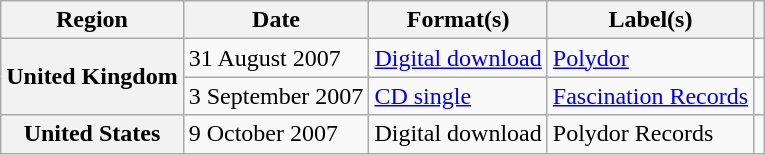<table class="wikitable plainrowheaders">
<tr>
<th scope="col">Region</th>
<th scope="col">Date</th>
<th scope="col">Format(s)</th>
<th scope="col">Label(s)</th>
<th scope="col"></th>
</tr>
<tr>
<th scope="row" rowspan=2>United Kingdom</th>
<td>31 August 2007</td>
<td><a href='#'>Digital download</a></td>
<td><a href='#'>Polydor</a></td>
<td></td>
</tr>
<tr>
<td>3 September 2007</td>
<td><a href='#'>CD single</a></td>
<td><a href='#'>Fascination Records</a></td>
<td></td>
</tr>
<tr>
<th scope="row">United States</th>
<td>9 October 2007</td>
<td>Digital download</td>
<td>Polydor Records</td>
<td></td>
</tr>
</table>
